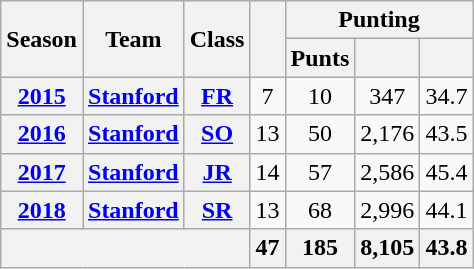<table class="wikitable" style="text-align:center;">
<tr>
<th rowspan="2">Season</th>
<th rowspan="2">Team</th>
<th rowspan="2">Class</th>
<th rowspan="2"></th>
<th colspan="4">Punting</th>
</tr>
<tr>
<th>Punts</th>
<th></th>
<th></th>
</tr>
<tr>
<th><a href='#'>2015</a></th>
<th><a href='#'>Stanford</a></th>
<th><a href='#'>FR</a></th>
<td>7</td>
<td>10</td>
<td>347</td>
<td>34.7</td>
</tr>
<tr>
<th><a href='#'>2016</a></th>
<th><a href='#'>Stanford</a></th>
<th><a href='#'>SO</a></th>
<td>13</td>
<td>50</td>
<td>2,176</td>
<td>43.5</td>
</tr>
<tr>
<th><a href='#'>2017</a></th>
<th><a href='#'>Stanford</a></th>
<th><a href='#'>JR</a></th>
<td>14</td>
<td>57</td>
<td>2,586</td>
<td>45.4</td>
</tr>
<tr>
<th><a href='#'>2018</a></th>
<th><a href='#'>Stanford</a></th>
<th><a href='#'>SR</a></th>
<td>13</td>
<td>68</td>
<td>2,996</td>
<td>44.1</td>
</tr>
<tr>
<th colspan="3"></th>
<th>47</th>
<th>185</th>
<th>8,105</th>
<th>43.8</th>
</tr>
</table>
